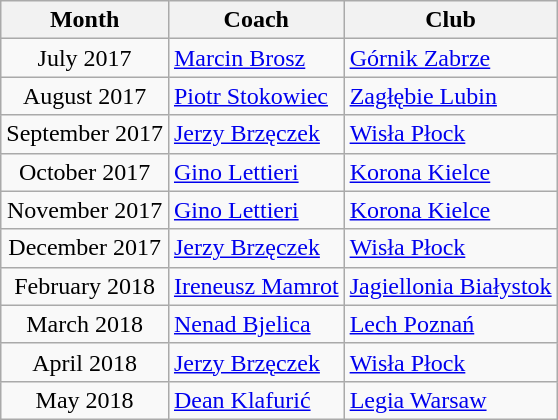<table class="wikitable" style="text-align:center">
<tr>
<th>Month</th>
<th>Coach</th>
<th>Club</th>
</tr>
<tr>
<td>July 2017</td>
<td align="left"> <a href='#'>Marcin Brosz</a></td>
<td align="left"><a href='#'>Górnik Zabrze</a></td>
</tr>
<tr>
<td>August 2017</td>
<td align="left"> <a href='#'>Piotr Stokowiec</a></td>
<td align="left"><a href='#'>Zagłębie Lubin</a></td>
</tr>
<tr>
<td>September 2017</td>
<td align="left"> <a href='#'>Jerzy Brzęczek</a></td>
<td align="left"><a href='#'>Wisła Płock</a></td>
</tr>
<tr>
<td>October 2017</td>
<td align="left"> <a href='#'>Gino Lettieri</a></td>
<td align="left"><a href='#'>Korona Kielce</a></td>
</tr>
<tr>
<td>November 2017</td>
<td align="left"> <a href='#'>Gino Lettieri</a></td>
<td align="left"><a href='#'>Korona Kielce</a></td>
</tr>
<tr>
<td>December 2017</td>
<td align="left"> <a href='#'>Jerzy Brzęczek</a></td>
<td align="left"><a href='#'>Wisła Płock</a></td>
</tr>
<tr>
<td>February 2018</td>
<td align="left"> <a href='#'>Ireneusz Mamrot</a></td>
<td align="left"><a href='#'>Jagiellonia Białystok</a></td>
</tr>
<tr>
<td>March 2018</td>
<td align="left"> <a href='#'>Nenad Bjelica</a></td>
<td align="left"><a href='#'>Lech Poznań</a></td>
</tr>
<tr>
<td>April 2018</td>
<td align="left"> <a href='#'>Jerzy Brzęczek</a></td>
<td align="left"><a href='#'>Wisła Płock</a></td>
</tr>
<tr>
<td>May 2018</td>
<td align="left"> <a href='#'>Dean Klafurić</a></td>
<td align="left"><a href='#'>Legia Warsaw</a></td>
</tr>
</table>
